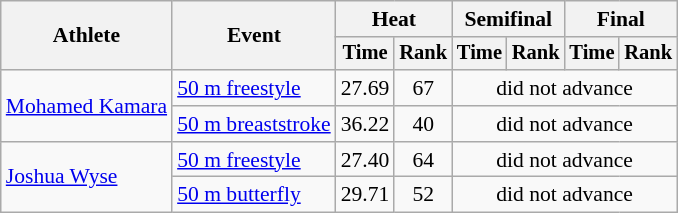<table class=wikitable style=font-size:90%>
<tr>
<th rowspan=2>Athlete</th>
<th rowspan=2>Event</th>
<th colspan=2>Heat</th>
<th colspan=2>Semifinal</th>
<th colspan=2>Final</th>
</tr>
<tr style=font-size:95%>
<th>Time</th>
<th>Rank</th>
<th>Time</th>
<th>Rank</th>
<th>Time</th>
<th>Rank</th>
</tr>
<tr align=center>
<td align=left rowspan=2><a href='#'>Mohamed Kamara</a></td>
<td align=left rowspan="1"><a href='#'>50 m freestyle</a></td>
<td>27.69</td>
<td>67</td>
<td colspan=4>did not advance</td>
</tr>
<tr align=center>
<td align=left><a href='#'>50 m breaststroke</a></td>
<td>36.22</td>
<td>40</td>
<td colspan=4>did not advance</td>
</tr>
<tr align=center>
<td align=left rowspan=2><a href='#'>Joshua Wyse</a></td>
<td align=left rowspan="1"><a href='#'>50 m freestyle</a></td>
<td>27.40</td>
<td>64</td>
<td colspan=4>did not advance</td>
</tr>
<tr align=center>
<td align=left rowspan="1"><a href='#'>50 m butterfly</a></td>
<td>29.71</td>
<td>52</td>
<td colspan=4>did not advance</td>
</tr>
</table>
